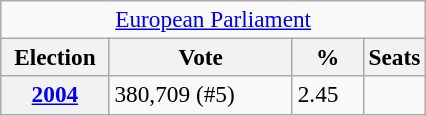<table class="wikitable" style="font-size:97%;">
<tr>
<td align="center" colspan="4"><a href='#'>European Parliament</a></td>
</tr>
<tr>
<th width="65">Election</th>
<th width="115">Vote</th>
<th width="40">%</th>
<th>Seats</th>
</tr>
<tr>
<th><a href='#'>2004</a></th>
<td>380,709 (#5)</td>
<td>2.45</td>
<td></td>
</tr>
</table>
